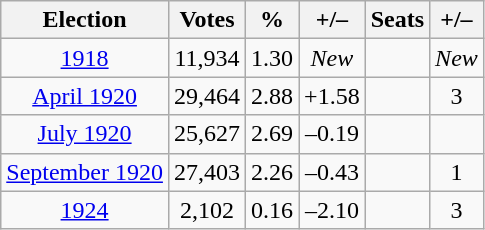<table class=wikitable style=text-align:center>
<tr>
<th>Election</th>
<th>Votes</th>
<th>%</th>
<th>+/–</th>
<th>Seats</th>
<th>+/–</th>
</tr>
<tr>
<td><a href='#'>1918</a></td>
<td>11,934</td>
<td>1.30</td>
<td><em>New</em></td>
<td></td>
<td><em>New</em></td>
</tr>
<tr>
<td><a href='#'>April 1920</a></td>
<td>29,464</td>
<td>2.88</td>
<td>+1.58</td>
<td></td>
<td> 3</td>
</tr>
<tr>
<td><a href='#'>July 1920</a></td>
<td>25,627</td>
<td>2.69</td>
<td>–0.19</td>
<td></td>
<td></td>
</tr>
<tr>
<td><a href='#'>September 1920</a></td>
<td>27,403</td>
<td>2.26</td>
<td>–0.43</td>
<td></td>
<td> 1</td>
</tr>
<tr>
<td><a href='#'>1924</a></td>
<td>2,102</td>
<td>0.16</td>
<td>–2.10</td>
<td></td>
<td> 3</td>
</tr>
</table>
